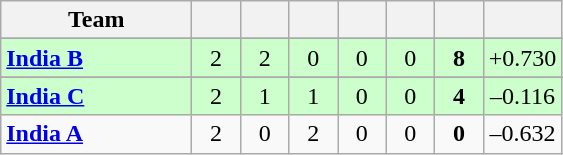<table class="wikitable" style="text-align:center">
<tr>
<th style="width:120px">Team</th>
<th style="width:25px"></th>
<th style="width:25px"></th>
<th style="width:25px"></th>
<th style="width:25px"></th>
<th style="width:25px"></th>
<th style="width:25px"></th>
<th style="width:40px"></th>
</tr>
<tr>
</tr>
<tr style="background:#cfc;">
<td style="text-align:left"><strong><a href='#'>India B</a></strong></td>
<td>2</td>
<td>2</td>
<td>0</td>
<td>0</td>
<td>0</td>
<td><strong>8</strong></td>
<td>+0.730</td>
</tr>
<tr>
</tr>
<tr style="background:#cfc;">
<td style="text-align:left"><strong><a href='#'>India C</a></strong></td>
<td>2</td>
<td>1</td>
<td>1</td>
<td>0</td>
<td>0</td>
<td><strong>4</strong></td>
<td>–0.116</td>
</tr>
<tr>
<td style="text-align:left"><strong><a href='#'>India A</a></strong></td>
<td>2</td>
<td>0</td>
<td>2</td>
<td>0</td>
<td>0</td>
<td><strong>0</strong></td>
<td>–0.632</td>
</tr>
</table>
